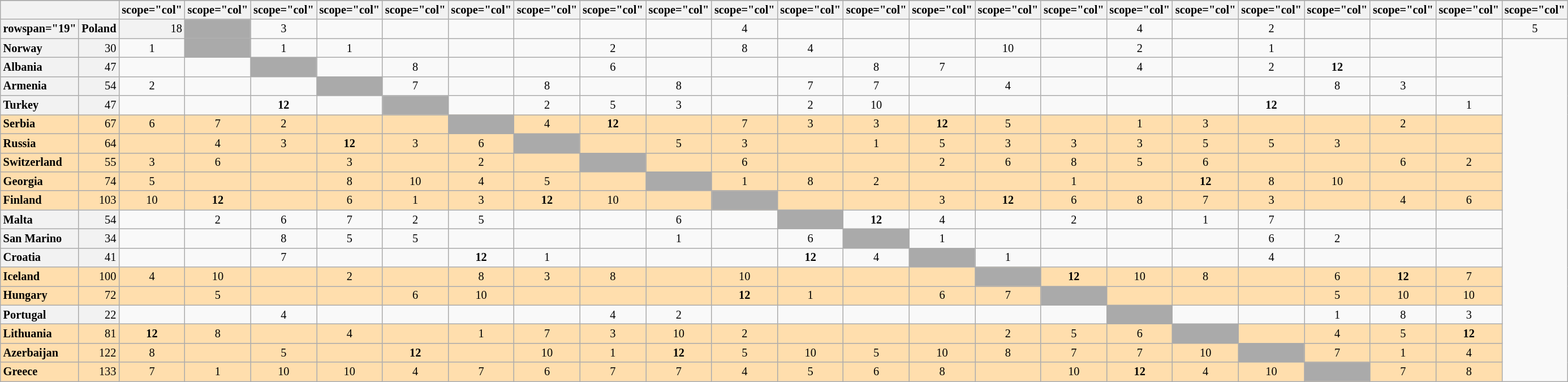<table class="wikitable plainrowheaders" style="text-align:center; font-size:85%;">
<tr>
</tr>
<tr>
<th colspan="2"></th>
<th>scope="col" </th>
<th>scope="col" </th>
<th>scope="col" </th>
<th>scope="col" </th>
<th>scope="col" </th>
<th>scope="col" </th>
<th>scope="col" </th>
<th>scope="col" </th>
<th>scope="col" </th>
<th>scope="col" </th>
<th>scope="col" </th>
<th>scope="col" </th>
<th>scope="col" </th>
<th>scope="col" </th>
<th>scope="col" </th>
<th>scope="col" </th>
<th>scope="col" </th>
<th>scope="col" </th>
<th>scope="col" </th>
<th>scope="col" </th>
<th>scope="col" </th>
<th>scope="col" </th>
</tr>
<tr>
<th>rowspan="19" </th>
<th scope="row" style="text-align:left; background:#f2f2f2;">Poland</th>
<td style="text-align:right; background:#f2f2f2;">18</td>
<td style="text-align:left; background:#aaa;"></td>
<td>3</td>
<td></td>
<td></td>
<td></td>
<td></td>
<td></td>
<td></td>
<td>4</td>
<td></td>
<td></td>
<td></td>
<td></td>
<td></td>
<td>4</td>
<td></td>
<td>2</td>
<td></td>
<td></td>
<td></td>
<td>5</td>
</tr>
<tr>
<th scope="row" style="text-align:left; background:#f2f2f2;">Norway</th>
<td style="text-align:right; background:#f2f2f2;">30</td>
<td>1</td>
<td style="text-align:left; background:#aaa;"></td>
<td>1</td>
<td>1</td>
<td></td>
<td></td>
<td></td>
<td>2</td>
<td></td>
<td>8</td>
<td>4</td>
<td></td>
<td></td>
<td>10</td>
<td></td>
<td>2</td>
<td></td>
<td>1</td>
<td></td>
<td></td>
<td></td>
</tr>
<tr>
<th scope="row" style="text-align:left; background:#f2f2f2;">Albania</th>
<td style="text-align:right; background:#f2f2f2;">47</td>
<td></td>
<td></td>
<td style="text-align:left; background:#aaa;"></td>
<td></td>
<td>8</td>
<td></td>
<td></td>
<td>6</td>
<td></td>
<td></td>
<td></td>
<td>8</td>
<td>7</td>
<td></td>
<td></td>
<td>4</td>
<td></td>
<td>2</td>
<td><strong>12</strong></td>
<td></td>
<td></td>
</tr>
<tr>
<th scope="row" style="text-align:left; background:#f2f2f2;">Armenia</th>
<td style="text-align:right; background:#f2f2f2;">54</td>
<td>2</td>
<td></td>
<td></td>
<td style="text-align:left; background:#aaa;"></td>
<td>7</td>
<td></td>
<td>8</td>
<td></td>
<td>8</td>
<td></td>
<td>7</td>
<td>7</td>
<td></td>
<td>4</td>
<td></td>
<td></td>
<td></td>
<td></td>
<td>8</td>
<td>3</td>
<td></td>
</tr>
<tr>
<th scope="row" style="text-align:left; background:#f2f2f2;">Turkey</th>
<td style="text-align:right; background:#f2f2f2;">47</td>
<td></td>
<td></td>
<td><strong>12</strong></td>
<td></td>
<td style="text-align:left; background:#aaa;"></td>
<td></td>
<td>2</td>
<td>5</td>
<td>3</td>
<td></td>
<td>2</td>
<td>10</td>
<td></td>
<td></td>
<td></td>
<td></td>
<td></td>
<td><strong>12</strong></td>
<td></td>
<td></td>
<td>1</td>
</tr>
<tr style="background:#ffdead;">
<th scope="row" style="text-align:left; font-weight:bold; background:#ffdead;">Serbia</th>
<td style="text-align:right;">67</td>
<td>6</td>
<td>7</td>
<td>2</td>
<td></td>
<td></td>
<td style="text-align:left; background:#aaa;"></td>
<td>4</td>
<td><strong>12</strong></td>
<td></td>
<td>7</td>
<td>3</td>
<td>3</td>
<td><strong>12</strong></td>
<td>5</td>
<td></td>
<td>1</td>
<td>3</td>
<td></td>
<td></td>
<td>2</td>
<td></td>
</tr>
<tr style="background:#ffdead;">
<th scope="row" style="text-align:left; font-weight:bold; background:#ffdead;">Russia</th>
<td style="text-align:right;">64</td>
<td></td>
<td>4</td>
<td>3</td>
<td><strong>12</strong></td>
<td>3</td>
<td>6</td>
<td style="text-align:left; background:#aaa;"></td>
<td></td>
<td>5</td>
<td>3</td>
<td></td>
<td>1</td>
<td>5</td>
<td>3</td>
<td>3</td>
<td>3</td>
<td>5</td>
<td>5</td>
<td>3</td>
<td></td>
<td></td>
</tr>
<tr style="background:#ffdead;">
<th scope="row" style="text-align:left; font-weight:bold; background:#ffdead;">Switzerland</th>
<td style="text-align:right;">55</td>
<td>3</td>
<td>6</td>
<td></td>
<td>3</td>
<td></td>
<td>2</td>
<td></td>
<td style="text-align:left; background:#aaa;"></td>
<td></td>
<td>6</td>
<td></td>
<td></td>
<td>2</td>
<td>6</td>
<td>8</td>
<td>5</td>
<td>6</td>
<td></td>
<td></td>
<td>6</td>
<td>2</td>
</tr>
<tr style="background:#ffdead;">
<th scope="row" style="text-align:left; font-weight:bold; background:#ffdead;">Georgia</th>
<td style="text-align:right;">74</td>
<td>5</td>
<td></td>
<td></td>
<td>8</td>
<td>10</td>
<td>4</td>
<td>5</td>
<td></td>
<td style="text-align:left; background:#aaa;"></td>
<td>1</td>
<td>8</td>
<td>2</td>
<td></td>
<td></td>
<td>1</td>
<td></td>
<td><strong>12</strong></td>
<td>8</td>
<td>10</td>
<td></td>
<td></td>
</tr>
<tr style="background:#ffdead;">
<th scope="row" style="text-align:left; font-weight:bold; background:#ffdead;">Finland</th>
<td style="text-align:right;">103</td>
<td>10</td>
<td><strong>12</strong></td>
<td></td>
<td>6</td>
<td>1</td>
<td>3</td>
<td><strong>12</strong></td>
<td>10</td>
<td></td>
<td style="text-align:left; background:#aaa;"></td>
<td></td>
<td></td>
<td>3</td>
<td><strong>12</strong></td>
<td>6</td>
<td>8</td>
<td>7</td>
<td>3</td>
<td></td>
<td>4</td>
<td>6</td>
</tr>
<tr>
<th scope="row" style="text-align:left; background:#f2f2f2;">Malta</th>
<td style="text-align:right; background:#f2f2f2;">54</td>
<td></td>
<td>2</td>
<td>6</td>
<td>7</td>
<td>2</td>
<td>5</td>
<td></td>
<td></td>
<td>6</td>
<td></td>
<td style="text-align:left; background:#aaa;"></td>
<td><strong>12</strong></td>
<td>4</td>
<td></td>
<td>2</td>
<td></td>
<td>1</td>
<td>7</td>
<td></td>
<td></td>
<td></td>
</tr>
<tr>
<th scope="row" style="text-align:left; background:#f2f2f2;">San Marino</th>
<td style="text-align:right; background:#f2f2f2;">34</td>
<td></td>
<td></td>
<td>8</td>
<td>5</td>
<td>5</td>
<td></td>
<td></td>
<td></td>
<td>1</td>
<td></td>
<td>6</td>
<td style="text-align:left; background:#aaa;"></td>
<td>1</td>
<td></td>
<td></td>
<td></td>
<td></td>
<td>6</td>
<td>2</td>
<td></td>
<td></td>
</tr>
<tr>
<th scope="row" style="text-align:left; background:#f2f2f2;">Croatia</th>
<td style="text-align:right; background:#f2f2f2;">41</td>
<td></td>
<td></td>
<td>7</td>
<td></td>
<td></td>
<td><strong>12</strong></td>
<td>1</td>
<td></td>
<td></td>
<td></td>
<td><strong>12</strong></td>
<td>4</td>
<td style="text-align:left; background:#aaa;"></td>
<td>1</td>
<td></td>
<td></td>
<td></td>
<td>4</td>
<td></td>
<td></td>
<td></td>
</tr>
<tr style="background:#ffdead;">
<th scope="row" style="text-align:left; font-weight:bold; background:#ffdead;">Iceland</th>
<td style="text-align:right;">100</td>
<td>4</td>
<td>10</td>
<td></td>
<td>2</td>
<td></td>
<td>8</td>
<td>3</td>
<td>8</td>
<td></td>
<td>10</td>
<td></td>
<td></td>
<td></td>
<td style="text-align:left; background:#aaa;"></td>
<td><strong>12</strong></td>
<td>10</td>
<td>8</td>
<td></td>
<td>6</td>
<td><strong>12</strong></td>
<td>7</td>
</tr>
<tr style="background:#ffdead;">
<th scope="row" style="text-align:left; font-weight:bold; background:#ffdead;">Hungary</th>
<td style="text-align:right;">72</td>
<td></td>
<td>5</td>
<td></td>
<td></td>
<td>6</td>
<td>10</td>
<td></td>
<td></td>
<td></td>
<td><strong>12</strong></td>
<td>1</td>
<td></td>
<td>6</td>
<td>7</td>
<td style="text-align:left; background:#aaa;"></td>
<td></td>
<td></td>
<td></td>
<td>5</td>
<td>10</td>
<td>10</td>
</tr>
<tr>
<th scope="row" style="text-align:left; background:#f2f2f2;">Portugal</th>
<td style="text-align:right; background:#f2f2f2;">22</td>
<td></td>
<td></td>
<td>4</td>
<td></td>
<td></td>
<td></td>
<td></td>
<td>4</td>
<td>2</td>
<td></td>
<td></td>
<td></td>
<td></td>
<td></td>
<td></td>
<td style="text-align:left; background:#aaa;"></td>
<td></td>
<td></td>
<td>1</td>
<td>8</td>
<td>3</td>
</tr>
<tr style="background:#ffdead;">
<th scope="row" style="text-align:left; font-weight:bold; background:#ffdead;">Lithuania</th>
<td style="text-align:right;">81</td>
<td><strong>12</strong></td>
<td>8</td>
<td></td>
<td>4</td>
<td></td>
<td>1</td>
<td>7</td>
<td>3</td>
<td>10</td>
<td>2</td>
<td></td>
<td></td>
<td></td>
<td>2</td>
<td>5</td>
<td>6</td>
<td style="text-align:left; background:#aaa;"></td>
<td></td>
<td>4</td>
<td>5</td>
<td><strong>12</strong></td>
</tr>
<tr style="background:#ffdead;">
<th scope="row" style="text-align:left; font-weight:bold; background:#ffdead;">Azerbaijan</th>
<td style="text-align:right;">122</td>
<td>8</td>
<td></td>
<td>5</td>
<td></td>
<td><strong>12</strong></td>
<td></td>
<td>10</td>
<td>1</td>
<td><strong>12</strong></td>
<td>5</td>
<td>10</td>
<td>5</td>
<td>10</td>
<td>8</td>
<td>7</td>
<td>7</td>
<td>10</td>
<td style="text-align:left; background:#aaa;"></td>
<td>7</td>
<td>1</td>
<td>4</td>
</tr>
<tr style="background:#ffdead;">
<th scope="row" style="text-align:left; font-weight:bold; background:#ffdead;">Greece</th>
<td style="text-align:right;">133</td>
<td>7</td>
<td>1</td>
<td>10</td>
<td>10</td>
<td>4</td>
<td>7</td>
<td>6</td>
<td>7</td>
<td>7</td>
<td>4</td>
<td>5</td>
<td>6</td>
<td>8</td>
<td></td>
<td>10</td>
<td><strong>12</strong></td>
<td>4</td>
<td>10</td>
<td style="text-align:left; background:#aaa;"></td>
<td>7</td>
<td>8</td>
</tr>
</table>
